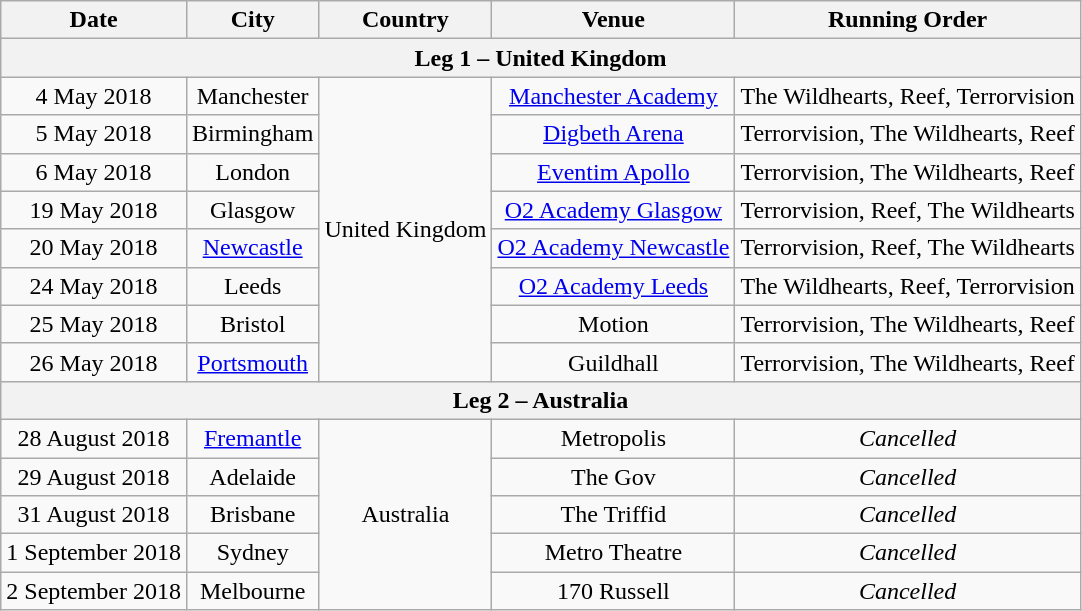<table class="wikitable" style="text-align:center;">
<tr>
<th>Date</th>
<th>City</th>
<th>Country</th>
<th>Venue</th>
<th>Running Order</th>
</tr>
<tr>
<th colspan="5">Leg 1 – United Kingdom</th>
</tr>
<tr>
<td>4 May 2018</td>
<td>Manchester</td>
<td rowspan="8">United Kingdom</td>
<td><a href='#'>Manchester Academy</a></td>
<td>The Wildhearts, Reef, Terrorvision</td>
</tr>
<tr>
<td>5 May 2018</td>
<td>Birmingham</td>
<td><a href='#'>Digbeth Arena</a></td>
<td>Terrorvision, The Wildhearts, Reef</td>
</tr>
<tr>
<td>6 May 2018</td>
<td>London</td>
<td><a href='#'>Eventim Apollo</a></td>
<td>Terrorvision, The Wildhearts, Reef</td>
</tr>
<tr>
<td>19 May 2018</td>
<td>Glasgow</td>
<td><a href='#'>O2 Academy Glasgow</a></td>
<td>Terrorvision, Reef, The Wildhearts</td>
</tr>
<tr>
<td>20 May 2018</td>
<td><a href='#'>Newcastle</a></td>
<td><a href='#'>O2 Academy Newcastle</a></td>
<td>Terrorvision, Reef, The Wildhearts</td>
</tr>
<tr>
<td>24 May 2018</td>
<td>Leeds</td>
<td><a href='#'>O2 Academy Leeds</a></td>
<td>The Wildhearts, Reef, Terrorvision</td>
</tr>
<tr>
<td>25 May 2018</td>
<td>Bristol</td>
<td>Motion</td>
<td>Terrorvision, The Wildhearts, Reef</td>
</tr>
<tr>
<td>26 May 2018</td>
<td><a href='#'>Portsmouth</a></td>
<td>Guildhall</td>
<td>Terrorvision, The Wildhearts, Reef</td>
</tr>
<tr>
<th colspan="5">Leg 2 – Australia</th>
</tr>
<tr>
<td>28 August 2018</td>
<td><a href='#'>Fremantle</a></td>
<td rowspan="5">Australia</td>
<td>Metropolis</td>
<td><em>Cancelled</em></td>
</tr>
<tr>
<td>29 August 2018</td>
<td>Adelaide</td>
<td>The Gov</td>
<td><em>Cancelled</em></td>
</tr>
<tr>
<td>31 August 2018</td>
<td>Brisbane</td>
<td>The Triffid</td>
<td><em>Cancelled</em></td>
</tr>
<tr>
<td>1 September 2018</td>
<td>Sydney</td>
<td>Metro Theatre</td>
<td><em>Cancelled</em></td>
</tr>
<tr>
<td>2 September 2018</td>
<td>Melbourne</td>
<td>170 Russell</td>
<td><em>Cancelled</em></td>
</tr>
</table>
